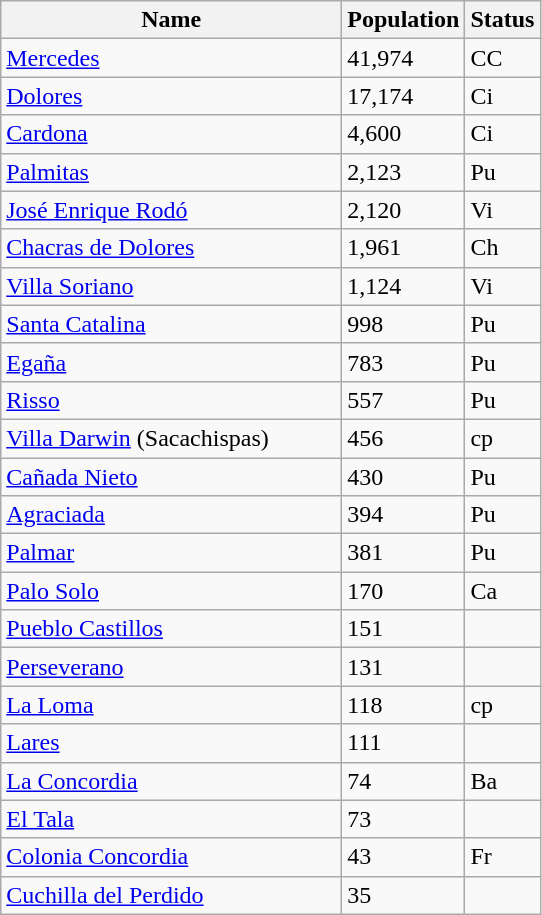<table class="wikitable sortable">
<tr>
<th style="width: 220px;">Name</th>
<th>Population</th>
<th class="unsortable">Status</th>
</tr>
<tr>
<td><a href='#'>Mercedes</a></td>
<td>41,974</td>
<td>CC</td>
</tr>
<tr>
<td><a href='#'>Dolores</a></td>
<td>17,174</td>
<td>Ci</td>
</tr>
<tr>
<td><a href='#'>Cardona</a></td>
<td>4,600</td>
<td>Ci</td>
</tr>
<tr>
<td><a href='#'>Palmitas</a></td>
<td>2,123</td>
<td>Pu</td>
</tr>
<tr>
<td><a href='#'>José Enrique Rodó</a></td>
<td>2,120</td>
<td>Vi</td>
</tr>
<tr>
<td><a href='#'>Chacras de Dolores</a></td>
<td>1,961</td>
<td>Ch</td>
</tr>
<tr>
<td><a href='#'>Villa Soriano</a></td>
<td>1,124</td>
<td>Vi</td>
</tr>
<tr>
<td><a href='#'>Santa Catalina</a></td>
<td>998</td>
<td>Pu</td>
</tr>
<tr>
<td><a href='#'>Egaña</a></td>
<td>783</td>
<td>Pu</td>
</tr>
<tr>
<td><a href='#'>Risso</a></td>
<td>557</td>
<td>Pu</td>
</tr>
<tr>
<td><a href='#'>Villa Darwin</a> (Sacachispas)</td>
<td>456</td>
<td>cp</td>
</tr>
<tr>
<td><a href='#'>Cañada Nieto</a></td>
<td>430</td>
<td>Pu</td>
</tr>
<tr>
<td><a href='#'>Agraciada</a></td>
<td>394</td>
<td>Pu</td>
</tr>
<tr>
<td><a href='#'>Palmar</a></td>
<td>381</td>
<td>Pu</td>
</tr>
<tr>
<td><a href='#'>Palo Solo</a></td>
<td>170</td>
<td>Ca</td>
</tr>
<tr>
<td><a href='#'>Pueblo Castillos</a></td>
<td>151</td>
<td></td>
</tr>
<tr>
<td><a href='#'>Perseverano</a></td>
<td>131</td>
<td></td>
</tr>
<tr>
<td><a href='#'>La Loma</a></td>
<td>118</td>
<td>cp</td>
</tr>
<tr>
<td><a href='#'>Lares</a></td>
<td>111</td>
<td></td>
</tr>
<tr>
<td><a href='#'>La Concordia</a></td>
<td>74</td>
<td>Ba</td>
</tr>
<tr>
<td><a href='#'>El Tala</a></td>
<td>73</td>
<td></td>
</tr>
<tr>
<td><a href='#'>Colonia Concordia</a></td>
<td>43</td>
<td>Fr</td>
</tr>
<tr>
<td><a href='#'>Cuchilla del Perdido</a></td>
<td>35</td>
<td></td>
</tr>
</table>
